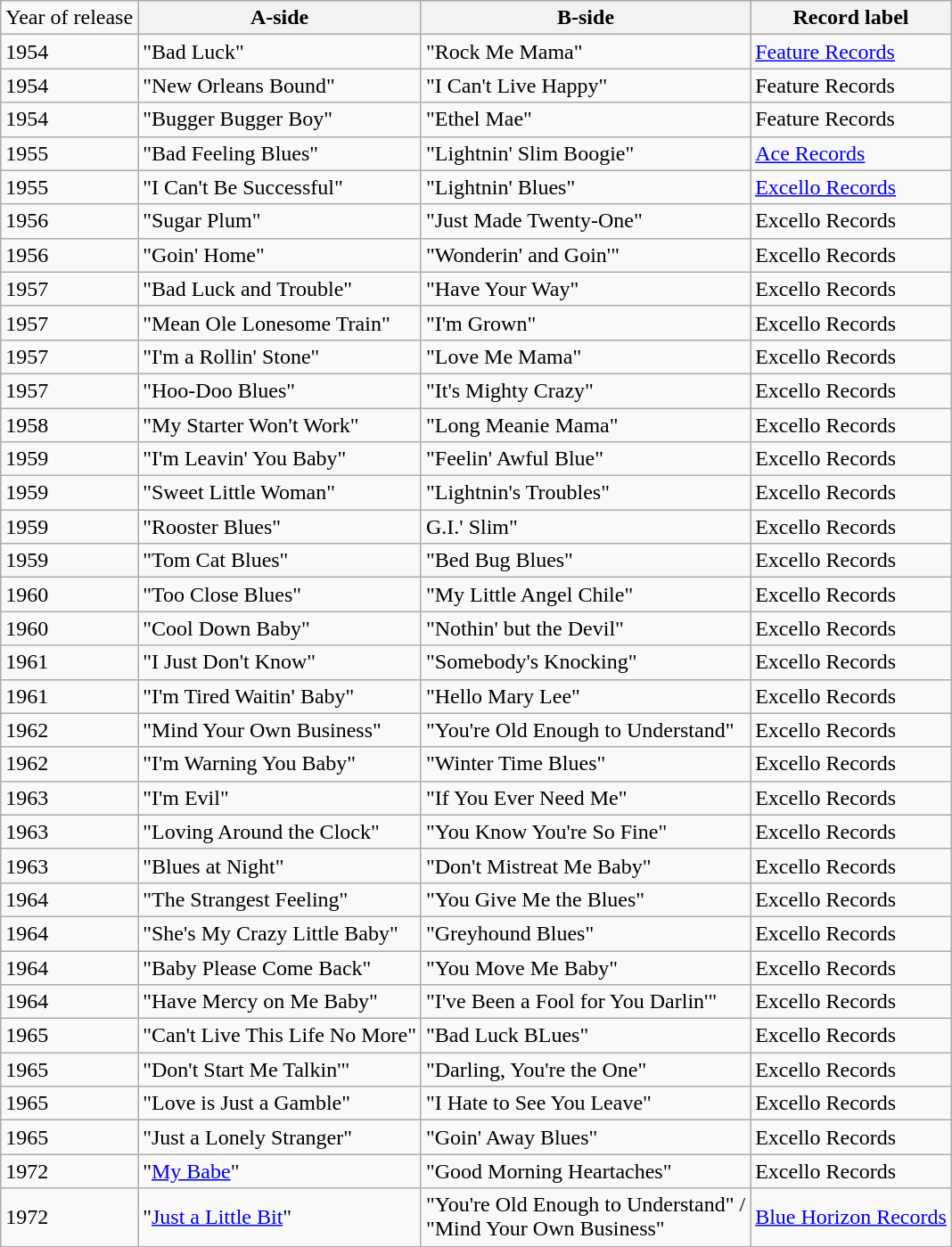<table class="wikitable sortable">
<tr>
<td>Year of release</td>
<th>A-side</th>
<th>B-side</th>
<th>Record label</th>
</tr>
<tr>
<td>1954</td>
<td>"Bad Luck"</td>
<td>"Rock Me Mama"</td>
<td><a href='#'>Feature Records</a></td>
</tr>
<tr>
<td>1954</td>
<td>"New Orleans Bound"</td>
<td>"I Can't Live Happy"</td>
<td>Feature Records</td>
</tr>
<tr>
<td>1954</td>
<td>"Bugger Bugger Boy"</td>
<td>"Ethel Mae"</td>
<td>Feature Records</td>
</tr>
<tr>
<td>1955</td>
<td>"Bad Feeling Blues"</td>
<td>"Lightnin' Slim Boogie"</td>
<td><a href='#'>Ace Records</a></td>
</tr>
<tr>
<td>1955</td>
<td>"I Can't Be Successful"</td>
<td>"Lightnin' Blues"</td>
<td><a href='#'>Excello Records</a></td>
</tr>
<tr>
<td>1956</td>
<td>"Sugar Plum"</td>
<td>"Just Made Twenty-One"</td>
<td>Excello Records</td>
</tr>
<tr>
<td>1956</td>
<td>"Goin' Home"</td>
<td>"Wonderin' and Goin'"</td>
<td>Excello Records</td>
</tr>
<tr>
<td>1957</td>
<td>"Bad Luck and Trouble"</td>
<td>"Have Your Way"</td>
<td>Excello Records</td>
</tr>
<tr>
<td>1957</td>
<td>"Mean Ole Lonesome Train"</td>
<td>"I'm Grown"</td>
<td>Excello Records</td>
</tr>
<tr>
<td>1957</td>
<td>"I'm a Rollin' Stone"</td>
<td>"Love Me Mama"</td>
<td>Excello Records</td>
</tr>
<tr>
<td>1957</td>
<td>"Hoo-Doo Blues"</td>
<td>"It's Mighty Crazy"</td>
<td>Excello Records</td>
</tr>
<tr>
<td>1958</td>
<td>"My Starter Won't Work"</td>
<td>"Long Meanie Mama"</td>
<td>Excello Records</td>
</tr>
<tr>
<td>1959</td>
<td>"I'm Leavin' You Baby"</td>
<td>"Feelin' Awful Blue"</td>
<td>Excello Records</td>
</tr>
<tr>
<td>1959</td>
<td>"Sweet Little Woman"</td>
<td>"Lightnin's Troubles"</td>
<td>Excello Records</td>
</tr>
<tr>
<td>1959</td>
<td>"Rooster Blues"</td>
<td>G.I.' Slim"</td>
<td>Excello Records</td>
</tr>
<tr>
<td>1959</td>
<td>"Tom Cat Blues"</td>
<td>"Bed Bug Blues"</td>
<td>Excello Records</td>
</tr>
<tr>
<td>1960</td>
<td>"Too Close Blues"</td>
<td>"My Little Angel Chile"</td>
<td>Excello Records</td>
</tr>
<tr>
<td>1960</td>
<td>"Cool Down Baby"</td>
<td>"Nothin' but the Devil"</td>
<td>Excello Records</td>
</tr>
<tr>
<td>1961</td>
<td>"I Just Don't Know"</td>
<td>"Somebody's Knocking"</td>
<td>Excello Records</td>
</tr>
<tr>
<td>1961</td>
<td>"I'm Tired Waitin' Baby"</td>
<td>"Hello Mary Lee"</td>
<td>Excello Records</td>
</tr>
<tr>
<td>1962</td>
<td>"Mind Your Own Business"</td>
<td>"You're Old Enough to Understand"</td>
<td>Excello Records</td>
</tr>
<tr>
<td>1962</td>
<td>"I'm Warning You Baby"</td>
<td>"Winter Time Blues"</td>
<td>Excello Records</td>
</tr>
<tr>
<td>1963</td>
<td>"I'm Evil"</td>
<td>"If You Ever Need Me"</td>
<td>Excello Records</td>
</tr>
<tr>
<td>1963</td>
<td>"Loving Around the Clock"</td>
<td>"You Know You're So Fine"</td>
<td>Excello Records</td>
</tr>
<tr>
<td>1963</td>
<td>"Blues at Night"</td>
<td>"Don't Mistreat Me Baby"</td>
<td>Excello Records</td>
</tr>
<tr>
<td>1964</td>
<td>"The Strangest Feeling"</td>
<td>"You Give Me the Blues"</td>
<td>Excello Records</td>
</tr>
<tr>
<td>1964</td>
<td>"She's My Crazy Little Baby"</td>
<td>"Greyhound Blues"</td>
<td>Excello Records</td>
</tr>
<tr>
<td>1964</td>
<td>"Baby Please Come Back"</td>
<td>"You Move Me Baby"</td>
<td>Excello Records</td>
</tr>
<tr>
<td>1964</td>
<td>"Have Mercy on Me Baby"</td>
<td>"I've Been a Fool for You Darlin'"</td>
<td>Excello Records</td>
</tr>
<tr>
<td>1965</td>
<td>"Can't Live This Life No More"</td>
<td>"Bad Luck BLues"</td>
<td>Excello Records</td>
</tr>
<tr>
<td>1965</td>
<td>"Don't Start Me Talkin'"</td>
<td>"Darling, You're the One"</td>
<td>Excello Records</td>
</tr>
<tr>
<td>1965</td>
<td>"Love is Just a Gamble"</td>
<td>"I Hate to See You Leave"</td>
<td>Excello Records</td>
</tr>
<tr>
<td>1965</td>
<td>"Just a Lonely Stranger"</td>
<td>"Goin' Away Blues"</td>
<td>Excello Records</td>
</tr>
<tr>
<td>1972</td>
<td>"<a href='#'>My Babe</a>"</td>
<td>"Good Morning Heartaches"</td>
<td>Excello Records</td>
</tr>
<tr>
<td>1972</td>
<td>"<a href='#'>Just a Little Bit</a>"</td>
<td>"You're Old Enough to Understand" /<br>"Mind Your Own Business"</td>
<td><a href='#'>Blue Horizon Records</a></td>
</tr>
<tr>
</tr>
</table>
